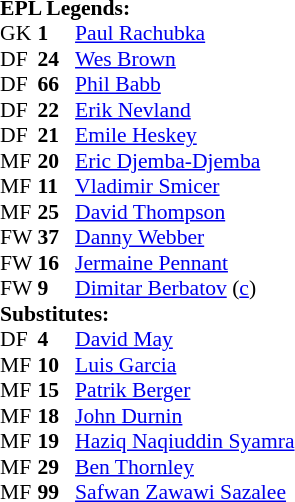<table style="font-size: 90%; margin:0.2em auto;" cellspacing="0" cellpadding="0">
<tr>
<td colspan="4"><strong>EPL Legends:</strong></td>
</tr>
<tr>
<th width="25"></th>
<th width="25"></th>
</tr>
<tr>
<td>GK</td>
<td><strong>1</strong></td>
<td><a href='#'>Paul Rachubka</a></td>
</tr>
<tr>
<td>DF</td>
<td><strong>24</strong></td>
<td><a href='#'>Wes Brown</a></td>
</tr>
<tr>
<td>DF</td>
<td><strong>66</strong></td>
<td><a href='#'>Phil Babb</a></td>
<td></td>
</tr>
<tr>
<td>DF</td>
<td><strong>22</strong></td>
<td><a href='#'>Erik Nevland</a></td>
</tr>
<tr>
<td>DF</td>
<td><strong>21</strong></td>
<td><a href='#'>Emile Heskey</a></td>
<td></td>
</tr>
<tr>
<td>MF</td>
<td><strong>20</strong></td>
<td><a href='#'>Eric Djemba-Djemba</a></td>
<td></td>
</tr>
<tr>
<td>MF</td>
<td><strong>11</strong></td>
<td><a href='#'>Vladimir Smicer</a></td>
<td></td>
</tr>
<tr>
<td>MF</td>
<td><strong>25</strong></td>
<td><a href='#'>David Thompson</a></td>
<td></td>
<td></td>
</tr>
<tr>
<td>FW</td>
<td><strong>37</strong></td>
<td><a href='#'>Danny Webber</a></td>
<td></td>
</tr>
<tr>
<td>FW</td>
<td><strong>16</strong></td>
<td><a href='#'>Jermaine Pennant</a></td>
<td></td>
</tr>
<tr>
<td>FW</td>
<td><strong>9</strong></td>
<td><a href='#'>Dimitar Berbatov</a>   (<a href='#'>c</a>)</td>
</tr>
<tr>
<td colspan=4><strong>Substitutes:</strong></td>
</tr>
<tr>
<td>DF</td>
<td><strong>4</strong></td>
<td><a href='#'>David May</a></td>
<td></td>
</tr>
<tr>
<td>MF</td>
<td><strong>10</strong></td>
<td><a href='#'>Luis Garcia</a></td>
<td></td>
</tr>
<tr>
<td>MF</td>
<td><strong>15</strong></td>
<td><a href='#'>Patrik Berger</a></td>
</tr>
<tr>
<td>MF</td>
<td><strong>18</strong></td>
<td><a href='#'>John Durnin</a></td>
<td></td>
</tr>
<tr>
<td>MF</td>
<td><strong>19</strong></td>
<td><a href='#'>Haziq Naqiuddin Syamra</a> </td>
<td></td>
</tr>
<tr>
<td>MF</td>
<td><strong>29</strong></td>
<td><a href='#'>Ben Thornley</a></td>
<td></td>
</tr>
<tr>
<td>MF</td>
<td><strong>99</strong></td>
<td><a href='#'>Safwan Zawawi Sazalee</a></td>
<td></td>
<td></td>
</tr>
</table>
